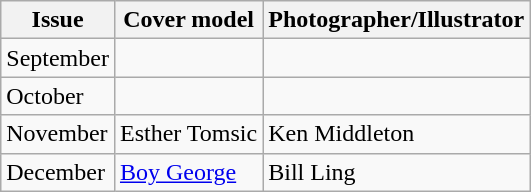<table class="sortable wikitable">
<tr>
<th>Issue</th>
<th>Cover model</th>
<th>Photographer/Illustrator</th>
</tr>
<tr>
<td>September</td>
<td></td>
<td></td>
</tr>
<tr>
<td>October</td>
<td></td>
<td></td>
</tr>
<tr>
<td>November</td>
<td>Esther Tomsic</td>
<td>Ken Middleton</td>
</tr>
<tr>
<td>December</td>
<td><a href='#'>Boy George</a></td>
<td>Bill Ling</td>
</tr>
</table>
